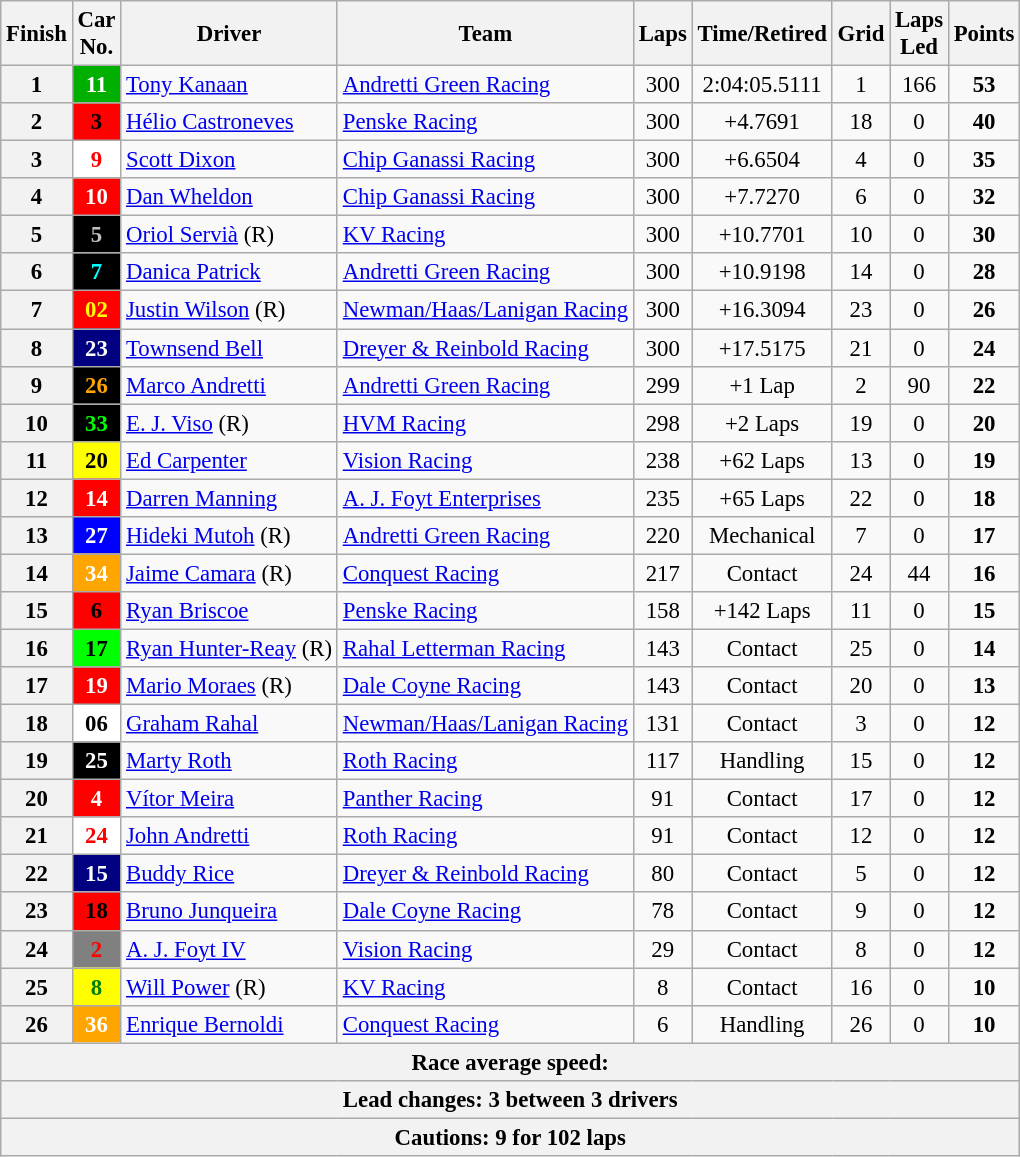<table class="wikitable" style="font-size:95%;">
<tr>
<th>Finish</th>
<th>Car<br>No.</th>
<th>Driver</th>
<th>Team</th>
<th>Laps</th>
<th>Time/Retired</th>
<th>Grid</th>
<th>Laps<br>Led</th>
<th>Points</th>
</tr>
<tr>
<th>1</th>
<td style="background:#00AF00; color:white;" align=center><strong>11</strong></td>
<td> <a href='#'>Tony Kanaan</a></td>
<td><a href='#'>Andretti Green Racing</a></td>
<td align=center>300</td>
<td align=center>2:04:05.5111</td>
<td align=center>1</td>
<td align=center>166</td>
<td align=center><strong>53</strong></td>
</tr>
<tr>
<th>2</th>
<td style="background:#FF0000; color:black;" align=center><strong>3</strong></td>
<td> <a href='#'>Hélio Castroneves</a></td>
<td><a href='#'>Penske Racing</a></td>
<td align=center>300</td>
<td align=center>+4.7691</td>
<td align=center>18</td>
<td align=center>0</td>
<td align=center><strong>40</strong></td>
</tr>
<tr>
<th>3</th>
<td style="background:white; color:red;" align=center><strong>9</strong></td>
<td> <a href='#'>Scott Dixon</a></td>
<td><a href='#'>Chip Ganassi Racing</a></td>
<td align=center>300</td>
<td align=center>+6.6504</td>
<td align=center>4</td>
<td align=center>0</td>
<td align=center><strong>35</strong></td>
</tr>
<tr>
<th>4</th>
<td style="background:red; color:white;" align=center><strong>10</strong></td>
<td> <a href='#'>Dan Wheldon</a></td>
<td><a href='#'>Chip Ganassi Racing</a></td>
<td align=center>300</td>
<td align=center>+7.7270</td>
<td align=center>6</td>
<td align=center>0</td>
<td align=center><strong>32</strong></td>
</tr>
<tr>
<th>5</th>
<td style="background:black; color:silver;" align=center><strong>5</strong></td>
<td> <a href='#'>Oriol Servià</a> (R)</td>
<td><a href='#'>KV Racing</a></td>
<td align=center>300</td>
<td align=center>+10.7701</td>
<td align=center>10</td>
<td align=center>0</td>
<td align=center><strong>30</strong></td>
</tr>
<tr>
<th>6</th>
<td style="background:black; color:aqua;" align=center><strong>7</strong></td>
<td> <a href='#'>Danica Patrick</a></td>
<td><a href='#'>Andretti Green Racing</a></td>
<td align=center>300</td>
<td align=center>+10.9198</td>
<td align=center>14</td>
<td align=center>0</td>
<td align=center><strong>28</strong></td>
</tr>
<tr>
<th>7</th>
<td style="background:red; color:yellow;" align=center><strong>02</strong></td>
<td> <a href='#'>Justin Wilson</a> (R)</td>
<td><a href='#'>Newman/Haas/Lanigan Racing</a></td>
<td align=center>300</td>
<td align=center>+16.3094</td>
<td align=center>23</td>
<td align=center>0</td>
<td align=center><strong>26</strong></td>
</tr>
<tr>
<th>8</th>
<td style="background:#000080; color:white;" align=center><strong>23</strong></td>
<td> <a href='#'>Townsend Bell</a></td>
<td><a href='#'>Dreyer & Reinbold Racing</a></td>
<td align=center>300</td>
<td align=center>+17.5175</td>
<td align=center>21</td>
<td align=center>0</td>
<td align=center><strong>24</strong></td>
</tr>
<tr>
<th>9</th>
<td style="background:black; color:orange;" align=center><strong>26</strong></td>
<td> <a href='#'>Marco Andretti</a></td>
<td><a href='#'>Andretti Green Racing</a></td>
<td align=center>299</td>
<td align=center>+1 Lap</td>
<td align=center>2</td>
<td align=center>90</td>
<td align=center><strong>22</strong></td>
</tr>
<tr>
<th>10</th>
<td style="background:black; color:lime;" align=center><strong>33</strong></td>
<td> <a href='#'>E. J. Viso</a> (R)</td>
<td><a href='#'>HVM Racing</a></td>
<td align=center>298</td>
<td align=center>+2 Laps</td>
<td align=center>19</td>
<td align=center>0</td>
<td align=center><strong>20</strong></td>
</tr>
<tr>
<th>11</th>
<td style="background:yellow; color:black;" align=center><strong>20</strong></td>
<td> <a href='#'>Ed Carpenter</a></td>
<td><a href='#'>Vision Racing</a></td>
<td align=center>238</td>
<td align=center>+62 Laps</td>
<td align=center>13</td>
<td align=center>0</td>
<td align=center><strong>19</strong></td>
</tr>
<tr>
<th>12</th>
<td style="background:#ff0000; color:white;" align=center><strong>14</strong></td>
<td> <a href='#'>Darren Manning</a></td>
<td><a href='#'>A. J. Foyt Enterprises</a></td>
<td align=center>235</td>
<td align=center>+65 Laps</td>
<td align=center>22</td>
<td align=center>0</td>
<td align=center><strong>18</strong></td>
</tr>
<tr>
<th>13</th>
<td style="background:blue; color:white;" align=center><strong>27</strong></td>
<td> <a href='#'>Hideki Mutoh</a> (R)</td>
<td><a href='#'>Andretti Green Racing</a></td>
<td align=center>220</td>
<td align=center>Mechanical</td>
<td align=center>7</td>
<td align=center>0</td>
<td align=center><strong>17</strong></td>
</tr>
<tr>
<th>14</th>
<td style="background:orange; color:white;" align=center><strong>34</strong></td>
<td> <a href='#'>Jaime Camara</a> (R)</td>
<td><a href='#'>Conquest Racing</a></td>
<td align=center>217</td>
<td align=center>Contact</td>
<td align=center>24</td>
<td align=center>44</td>
<td align=center><strong>16</strong></td>
</tr>
<tr>
<th>15</th>
<td style="background:#FF0000; color:black;" align=center><strong>6</strong></td>
<td> <a href='#'>Ryan Briscoe</a></td>
<td><a href='#'>Penske Racing</a></td>
<td align=center>158</td>
<td align=center>+142 Laps</td>
<td align=center>11</td>
<td align=center>0</td>
<td align=center><strong>15</strong></td>
</tr>
<tr>
<th>16</th>
<td style="background:#00FF00; color:Black;" align=center><strong>17</strong></td>
<td> <a href='#'>Ryan Hunter-Reay</a> (R)</td>
<td><a href='#'>Rahal Letterman Racing</a></td>
<td align=center>143</td>
<td align=center>Contact</td>
<td align=center>25</td>
<td align=center>0</td>
<td align=center><strong>14</strong></td>
</tr>
<tr>
<th>17</th>
<td style="background:red; color:white;" align=center><strong>19</strong></td>
<td> <a href='#'>Mario Moraes</a> (R)</td>
<td><a href='#'>Dale Coyne Racing</a></td>
<td align=center>143</td>
<td align=center>Contact</td>
<td align=center>20</td>
<td align=center>0</td>
<td align=center><strong>13</strong></td>
</tr>
<tr>
<th>18</th>
<td style="background:white; color:black;" align=center><strong>06</strong></td>
<td> <a href='#'>Graham Rahal</a></td>
<td><a href='#'>Newman/Haas/Lanigan Racing</a></td>
<td align=center>131</td>
<td align=center>Contact</td>
<td align=center>3</td>
<td align=center>0</td>
<td align=center><strong>12</strong></td>
</tr>
<tr>
<th>19</th>
<td style="background:black; color:white;" align="center"><strong>25</strong></td>
<td> <a href='#'>Marty Roth</a></td>
<td><a href='#'>Roth Racing</a></td>
<td align=center>117</td>
<td align=center>Handling</td>
<td align=center>15</td>
<td align=center>0</td>
<td align=center><strong>12</strong></td>
</tr>
<tr>
<th>20</th>
<td style="background:red; color:white;" align=center><strong>4</strong></td>
<td> <a href='#'>Vítor Meira</a></td>
<td><a href='#'>Panther Racing</a></td>
<td align=center>91</td>
<td align=center>Contact</td>
<td align=center>17</td>
<td align=center>0</td>
<td align=center><strong>12</strong></td>
</tr>
<tr>
<th>21</th>
<td style="background:white; color:red;" align=center><strong>24</strong></td>
<td> <a href='#'>John Andretti</a></td>
<td><a href='#'>Roth Racing</a></td>
<td align=center>91</td>
<td align=center>Contact</td>
<td align=center>12</td>
<td align=center>0</td>
<td align=center><strong>12</strong></td>
</tr>
<tr>
<th>22</th>
<td style="background:#000080; color:white;" align=center><strong>15</strong></td>
<td> <a href='#'>Buddy Rice</a></td>
<td><a href='#'>Dreyer & Reinbold Racing</a></td>
<td align=center>80</td>
<td align=center>Contact</td>
<td align=center>5</td>
<td align=center>0</td>
<td align=center><strong>12</strong></td>
</tr>
<tr>
<th>23</th>
<td style="background:#FF0000; color:black;" align=center><strong>18</strong></td>
<td> <a href='#'>Bruno Junqueira</a></td>
<td><a href='#'>Dale Coyne Racing</a></td>
<td align=center>78</td>
<td align=center>Contact</td>
<td align=center>9</td>
<td align=center>0</td>
<td align=center><strong>12</strong></td>
</tr>
<tr>
<th>24</th>
<td style="background:gray; color:red;" align=center><strong>2</strong></td>
<td> <a href='#'>A. J. Foyt IV</a></td>
<td><a href='#'>Vision Racing</a></td>
<td align=center>29</td>
<td align=center>Contact</td>
<td align=center>8</td>
<td align=center>0</td>
<td align=center><strong>12</strong></td>
</tr>
<tr>
<th>25</th>
<td style="background:yellow; color:green;" align=center><strong>8</strong></td>
<td> <a href='#'>Will Power</a> (R)</td>
<td><a href='#'>KV Racing</a></td>
<td align=center>8</td>
<td align=center>Contact</td>
<td align=center>16</td>
<td align=center>0</td>
<td align=center><strong>10</strong></td>
</tr>
<tr>
<th>26</th>
<td style="background:orange; color:white;" align=center><strong>36</strong></td>
<td> <a href='#'>Enrique Bernoldi</a></td>
<td><a href='#'>Conquest Racing</a></td>
<td align=center>6</td>
<td align=center>Handling</td>
<td align=center>26</td>
<td align=center>0</td>
<td align=center><strong>10</strong></td>
</tr>
<tr>
<th colspan=9>Race average speed: </th>
</tr>
<tr>
<th colspan=9>Lead changes: 3 between 3 drivers</th>
</tr>
<tr>
<th colspan=9>Cautions: 9 for 102 laps</th>
</tr>
</table>
